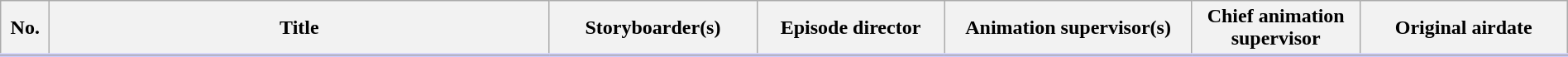<table class="wikitable" style="width:100%; margin:auto; background:#FFF;">
<tr style="border-bottom: 3px solid #CCF;">
<th style="width:2em;">No.</th>
<th>Title</th>
<th style="width:10em;">Storyboarder(s) </th>
<th style="width:9em;">Episode director</th>
<th style="width:12em;">Animation supervisor(s) </th>
<th style="width:8em;">Chief animation supervisor </th>
<th style="width:10em;">Original airdate</th>
</tr>
<tr>
</tr>
</table>
